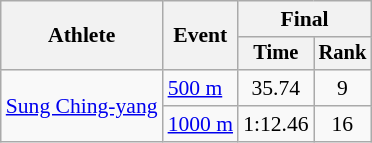<table class="wikitable" style="font-size:90%">
<tr>
<th rowspan=2>Athlete</th>
<th rowspan=2>Event</th>
<th colspan=2>Final</th>
</tr>
<tr style="font-size:95%">
<th>Time</th>
<th>Rank</th>
</tr>
<tr align=center>
<td align=left rowspan=2><a href='#'>Sung Ching-yang</a></td>
<td align=left><a href='#'>500 m</a></td>
<td>35.74</td>
<td>9</td>
</tr>
<tr align=center>
<td align=left><a href='#'>1000 m</a></td>
<td>1:12.46</td>
<td>16</td>
</tr>
</table>
